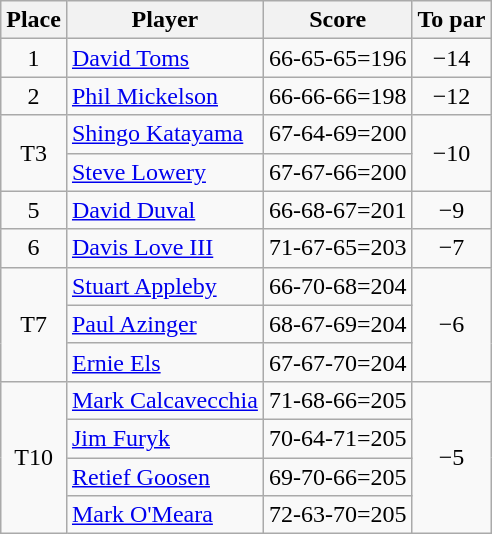<table class="wikitable">
<tr>
<th>Place</th>
<th>Player</th>
<th>Score</th>
<th>To par</th>
</tr>
<tr>
<td align=center>1</td>
<td> <a href='#'>David Toms</a></td>
<td>66-65-65=196</td>
<td align=center>−14</td>
</tr>
<tr>
<td align=center>2</td>
<td> <a href='#'>Phil Mickelson</a></td>
<td>66-66-66=198</td>
<td align=center>−12</td>
</tr>
<tr>
<td rowspan="2" align=center>T3</td>
<td> <a href='#'>Shingo Katayama</a></td>
<td>67-64-69=200</td>
<td rowspan="2" align=center>−10</td>
</tr>
<tr>
<td> <a href='#'>Steve Lowery</a></td>
<td>67-67-66=200</td>
</tr>
<tr>
<td align=center>5</td>
<td> <a href='#'>David Duval</a></td>
<td>66-68-67=201</td>
<td align=center>−9</td>
</tr>
<tr>
<td align=center>6</td>
<td> <a href='#'>Davis Love III</a></td>
<td>71-67-65=203</td>
<td align=center>−7</td>
</tr>
<tr>
<td rowspan="3" align=center>T7</td>
<td> <a href='#'>Stuart Appleby</a></td>
<td>66-70-68=204</td>
<td rowspan="3" align=center>−6</td>
</tr>
<tr>
<td> <a href='#'>Paul Azinger</a></td>
<td>68-67-69=204</td>
</tr>
<tr>
<td> <a href='#'>Ernie Els</a></td>
<td>67-67-70=204</td>
</tr>
<tr>
<td rowspan="4" align=center>T10</td>
<td> <a href='#'>Mark Calcavecchia</a></td>
<td>71-68-66=205</td>
<td rowspan="4" align=center>−5</td>
</tr>
<tr>
<td> <a href='#'>Jim Furyk</a></td>
<td>70-64-71=205</td>
</tr>
<tr>
<td> <a href='#'>Retief Goosen</a></td>
<td>69-70-66=205</td>
</tr>
<tr>
<td> <a href='#'>Mark O'Meara</a></td>
<td>72-63-70=205</td>
</tr>
</table>
